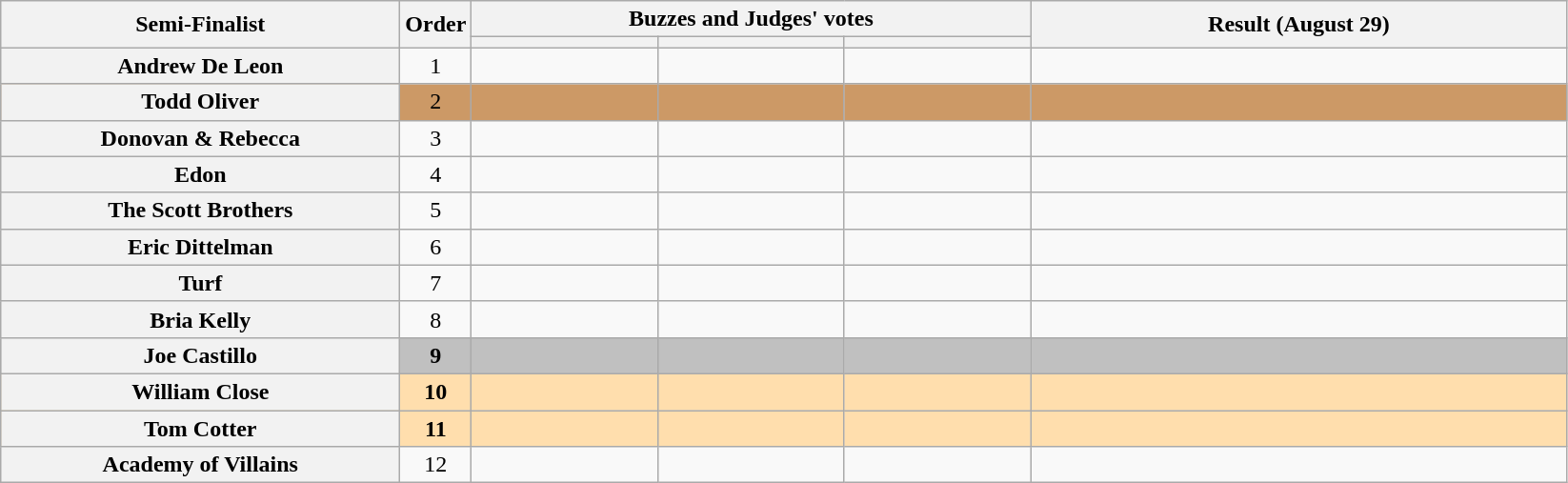<table class="wikitable plainrowheaders sortable" style="text-align:center;">
<tr>
<th scope="col" rowspan="2" class="unsortable" style="width:17em;">Semi-Finalist</th>
<th scope="col" rowspan="2" style="width:1em;">Order</th>
<th scope="col" colspan="3" class="unsortable" style="width:24em;">Buzzes and Judges' votes</th>
<th scope="col" rowspan="2" style="width:23em;">Result (August 29)</th>
</tr>
<tr>
<th scope="col" class="unsortable" style="width:6em;"></th>
<th scope="col" class="unsortable" style="width:6em;"></th>
<th scope="col" class="unsortable" style="width:6em;"></th>
</tr>
<tr>
<th scope="row">Andrew De Leon</th>
<td>1</td>
<td style="text-align:center;"></td>
<td style="text-align:center;"></td>
<td style="text-align:center;"></td>
<td></td>
</tr>
<tr style="background:#c96;">
<th scope="row">Todd Oliver</th>
<td>2</td>
<td style="text-align:center;"></td>
<td style="text-align:center;"></td>
<td style="text-align:center;"></td>
<td></td>
</tr>
<tr>
<th scope="row">Donovan & Rebecca</th>
<td>3</td>
<td style="text-align:center;"></td>
<td style="text-align:center;"></td>
<td style="text-align:center;"></td>
<td></td>
</tr>
<tr>
<th scope="row">Edon</th>
<td>4</td>
<td style="text-align:center;"></td>
<td style="text-align:center;"></td>
<td style="text-align:center;"></td>
<td></td>
</tr>
<tr>
<th scope="row">The Scott Brothers</th>
<td>5</td>
<td style="text-align:center;"></td>
<td style="text-align:center;"></td>
<td style="text-align:center;"></td>
<td></td>
</tr>
<tr>
<th scope="row">Eric Dittelman</th>
<td>6</td>
<td style="text-align:center;"></td>
<td style="text-align:center;"></td>
<td style="text-align:center;"></td>
<td></td>
</tr>
<tr>
<th scope="row">Turf</th>
<td>7</td>
<td style="text-align:center;"></td>
<td style="text-align:center;"></td>
<td style="text-align:center;"></td>
<td></td>
</tr>
<tr>
<th scope="row">Bria Kelly</th>
<td>8</td>
<td style="text-align:center;"></td>
<td style="text-align:center;"></td>
<td style="text-align:center;"></td>
<td></td>
</tr>
<tr style="background:silver;">
<th scope="row"><strong>Joe Castillo</strong></th>
<td><strong>9</strong></td>
<td style="text-align:center;"></td>
<td style="text-align:center;"></td>
<td style="text-align:center;"></td>
<td><strong></strong></td>
</tr>
<tr style="background:NavajoWhite;">
<th scope="row"><strong>William Close</strong></th>
<td><strong>10</strong></td>
<td style="text-align:center;"></td>
<td style="text-align:center;"></td>
<td style="text-align:center;"></td>
<td><strong></strong></td>
</tr>
<tr style="background:NavajoWhite;">
<th scope="row"><strong>Tom Cotter</strong></th>
<td><strong>11</strong></td>
<td style="text-align:center;"></td>
<td style="text-align:center;"></td>
<td style="text-align:center;"></td>
<td><strong></strong></td>
</tr>
<tr>
<th scope="row">Academy of Villains</th>
<td>12</td>
<td style="text-align:center;"></td>
<td style="text-align:center;"></td>
<td style="text-align:center;"></td>
<td></td>
</tr>
</table>
